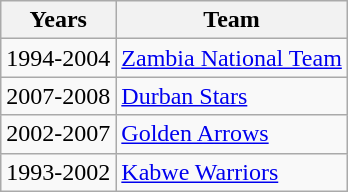<table class="wikitable">
<tr>
<th>Years</th>
<th>Team</th>
</tr>
<tr>
<td>1994-2004</td>
<td><a href='#'>Zambia National Team</a></td>
</tr>
<tr>
<td>2007-2008</td>
<td><a href='#'>Durban Stars</a></td>
</tr>
<tr>
<td>2002-2007</td>
<td><a href='#'>Golden Arrows</a></td>
</tr>
<tr>
<td>1993-2002</td>
<td><a href='#'>Kabwe Warriors</a></td>
</tr>
</table>
